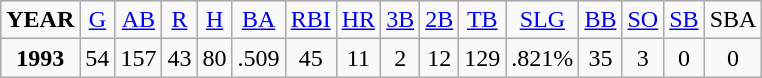<table class="wikitable">
<tr align=center>
<td><strong>YEAR</strong></td>
<td><a href='#'>G</a></td>
<td><a href='#'>AB</a></td>
<td><a href='#'>R</a></td>
<td><a href='#'>H</a></td>
<td><a href='#'>BA</a></td>
<td><a href='#'>RBI</a></td>
<td><a href='#'>HR</a></td>
<td><a href='#'>3B</a></td>
<td><a href='#'>2B</a></td>
<td><a href='#'>TB</a></td>
<td><a href='#'>SLG</a></td>
<td><a href='#'>BB</a></td>
<td><a href='#'>SO</a></td>
<td><a href='#'>SB</a></td>
<td>SBA</td>
</tr>
<tr align=center>
<td><strong>1993</strong></td>
<td>54</td>
<td>157</td>
<td>43</td>
<td>80</td>
<td>.509</td>
<td>45</td>
<td>11</td>
<td>2</td>
<td>12</td>
<td>129</td>
<td>.821%</td>
<td>35</td>
<td>3</td>
<td>0</td>
<td>0</td>
</tr>
</table>
